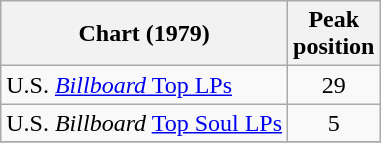<table class="wikitable">
<tr>
<th>Chart (1979)</th>
<th>Peak<br>position</th>
</tr>
<tr>
<td>U.S. <a href='#'><em>Billboard</em> Top LPs</a></td>
<td align="center">29</td>
</tr>
<tr>
<td>U.S. <em>Billboard</em> <a href='#'>Top Soul LPs</a></td>
<td align="center">5</td>
</tr>
<tr>
</tr>
</table>
